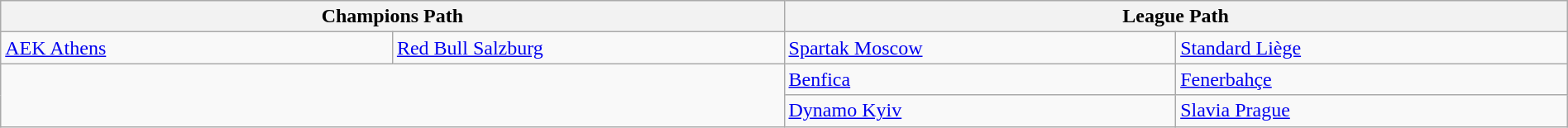<table class="wikitable" style="table-layout:fixed;width:100%;">
<tr>
<th colspan="2">Champions Path</th>
<th colspan="2">League Path</th>
</tr>
<tr>
<td width=25%> <a href='#'>AEK Athens</a> </td>
<td width=25%> <a href='#'>Red Bull Salzburg</a> </td>
<td width=25%> <a href='#'>Spartak Moscow</a> </td>
<td width=25%> <a href='#'>Standard Liège</a> </td>
</tr>
<tr>
<td rowspan="2" colspan="2"></td>
<td> <a href='#'>Benfica</a> </td>
<td> <a href='#'>Fenerbahçe</a> </td>
</tr>
<tr>
<td> <a href='#'>Dynamo Kyiv</a> </td>
<td> <a href='#'>Slavia Prague</a> </td>
</tr>
</table>
